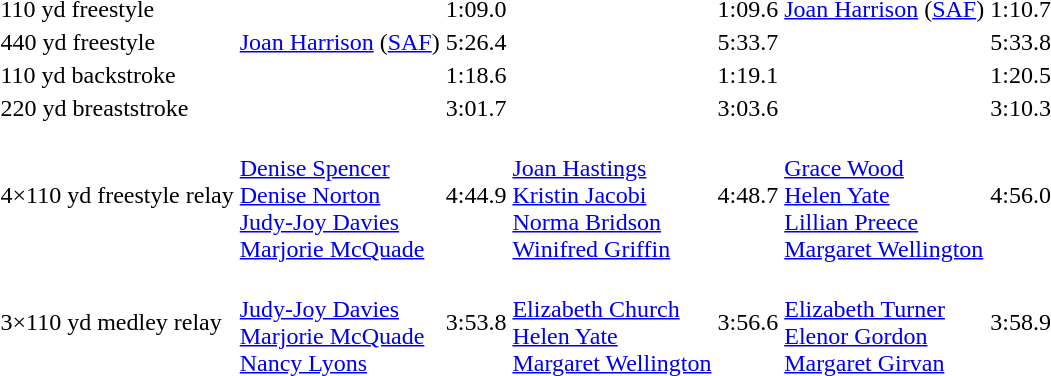<table>
<tr>
<td>110 yd freestyle</td>
<td></td>
<td>1:09.0</td>
<td></td>
<td>1:09.6</td>
<td> <a href='#'>Joan Harrison</a> (<a href='#'>SAF</a>)</td>
<td>1:10.7</td>
</tr>
<tr>
<td>440 yd freestyle</td>
<td> <a href='#'>Joan Harrison</a> (<a href='#'>SAF</a>)</td>
<td>5:26.4</td>
<td></td>
<td>5:33.7</td>
<td></td>
<td>5:33.8</td>
</tr>
<tr>
<td>110 yd backstroke</td>
<td></td>
<td>1:18.6</td>
<td></td>
<td>1:19.1</td>
<td></td>
<td>1:20.5</td>
</tr>
<tr>
<td>220 yd breaststroke</td>
<td></td>
<td>3:01.7</td>
<td></td>
<td>3:03.6</td>
<td></td>
<td>3:10.3</td>
</tr>
<tr>
<td nowrap>4×110 yd freestyle relay</td>
<td><br><a href='#'>Denise Spencer</a><br><a href='#'>Denise Norton</a><br><a href='#'>Judy-Joy Davies</a><br><a href='#'>Marjorie McQuade</a></td>
<td>4:44.9</td>
<td><br><a href='#'>Joan Hastings</a><br><a href='#'>Kristin Jacobi</a><br><a href='#'>Norma Bridson</a><br><a href='#'>Winifred Griffin</a></td>
<td>4:48.7</td>
<td><br><a href='#'>Grace Wood</a><br><a href='#'>Helen Yate</a><br><a href='#'>Lillian Preece</a><br><a href='#'>Margaret Wellington</a></td>
<td>4:56.0</td>
</tr>
<tr>
<td>3×110 yd medley relay</td>
<td><br><a href='#'>Judy-Joy Davies</a><br><a href='#'>Marjorie McQuade</a><br><a href='#'>Nancy Lyons</a></td>
<td>3:53.8</td>
<td><br><a href='#'>Elizabeth Church</a><br><a href='#'>Helen Yate</a><br><a href='#'>Margaret Wellington</a></td>
<td>3:56.6</td>
<td><br><a href='#'>Elizabeth Turner</a><br><a href='#'>Elenor Gordon</a><br><a href='#'>Margaret Girvan</a></td>
<td>3:58.9</td>
</tr>
</table>
